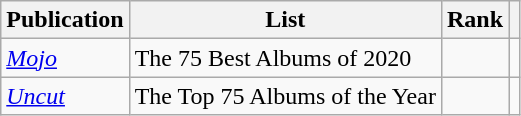<table class="sortable wikitable">
<tr>
<th>Publication</th>
<th>List</th>
<th>Rank</th>
<th class="unsortable"></th>
</tr>
<tr>
<td><em><a href='#'>Mojo</a></em></td>
<td>The 75 Best Albums of 2020</td>
<td></td>
<td></td>
</tr>
<tr>
<td><em><a href='#'>Uncut</a></em></td>
<td>The Top 75 Albums of the Year</td>
<td></td>
<td></td>
</tr>
</table>
